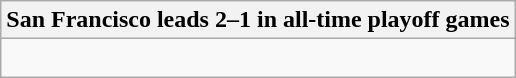<table class="wikitable collapsible collapsed">
<tr>
<th>San Francisco leads 2–1 in all-time playoff games</th>
</tr>
<tr>
<td><br>

</td>
</tr>
</table>
